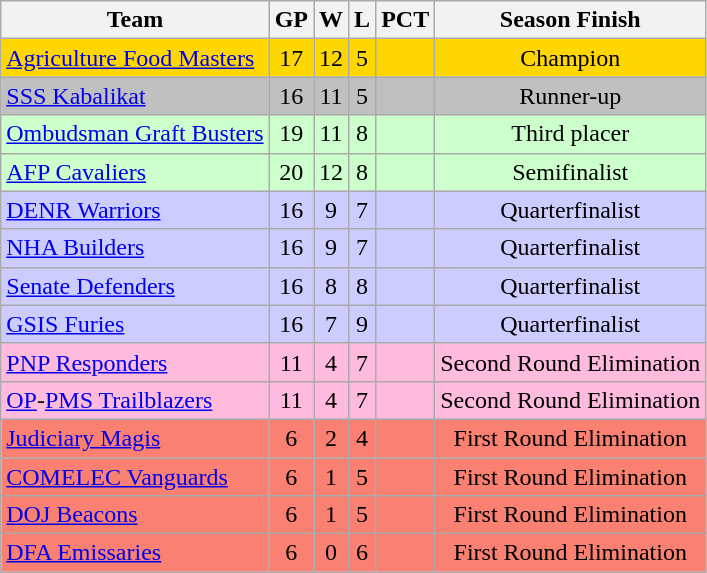<table class="wikitable sortable" style="text-align:center;">
<tr>
<th>Team</th>
<th>GP</th>
<th>W</th>
<th>L</th>
<th>PCT</th>
<th>Season Finish</th>
</tr>
<tr bgcolor="gold">
<td align=left><a href='#'>Agriculture Food Masters</a></td>
<td>17</td>
<td>12</td>
<td>5</td>
<td></td>
<td>Champion</td>
</tr>
<tr bgcolor="silver">
<td align=left><a href='#'>SSS Kabalikat</a></td>
<td>16</td>
<td>11</td>
<td>5</td>
<td></td>
<td>Runner-up</td>
</tr>
<tr bgcolor="#ccffcc">
<td align=left><a href='#'>Ombudsman Graft Busters</a></td>
<td>19</td>
<td>11</td>
<td>8</td>
<td></td>
<td>Third placer</td>
</tr>
<tr bgcolor="#ccffcc">
<td align=left><a href='#'>AFP Cavaliers</a></td>
<td>20</td>
<td>12</td>
<td>8</td>
<td></td>
<td>Semifinalist</td>
</tr>
<tr bgcolor="#ccccff">
<td align=left><a href='#'>DENR Warriors</a></td>
<td>16</td>
<td>9</td>
<td>7</td>
<td></td>
<td>Quarterfinalist</td>
</tr>
<tr bgcolor="#ccccff">
<td align=left><a href='#'>NHA Builders</a></td>
<td>16</td>
<td>9</td>
<td>7</td>
<td></td>
<td>Quarterfinalist</td>
</tr>
<tr bgcolor="#ccccff">
<td align=left><a href='#'>Senate Defenders</a></td>
<td>16</td>
<td>8</td>
<td>8</td>
<td></td>
<td>Quarterfinalist</td>
</tr>
<tr bgcolor="#ccccff">
<td align=left><a href='#'>GSIS Furies</a></td>
<td>16</td>
<td>7</td>
<td>9</td>
<td></td>
<td>Quarterfinalist</td>
</tr>
<tr bgcolor="#fbd">
<td align=left><a href='#'>PNP Responders</a></td>
<td>11</td>
<td>4</td>
<td>7</td>
<td></td>
<td>Second Round Elimination</td>
</tr>
<tr bgcolor="#fbd">
<td align=left><a href='#'>OP</a>-<a href='#'>PMS Trailblazers</a></td>
<td>11</td>
<td>4</td>
<td>7</td>
<td></td>
<td>Second Round Elimination</td>
</tr>
<tr bgcolor="#fa8072">
<td align=left><a href='#'>Judiciary Magis</a></td>
<td>6</td>
<td>2</td>
<td>4</td>
<td></td>
<td>First Round Elimination</td>
</tr>
<tr bgcolor="#fa8072">
<td align=left><a href='#'>COMELEC Vanguards</a></td>
<td>6</td>
<td>1</td>
<td>5</td>
<td></td>
<td>First Round Elimination</td>
</tr>
<tr bgcolor="#fa8072">
<td align=left><a href='#'>DOJ Beacons</a></td>
<td>6</td>
<td>1</td>
<td>5</td>
<td></td>
<td>First Round Elimination</td>
</tr>
<tr bgcolor="#fa8072">
<td align=left><a href='#'>DFA Emissaries</a></td>
<td>6</td>
<td>0</td>
<td>6</td>
<td></td>
<td>First Round Elimination</td>
</tr>
</table>
